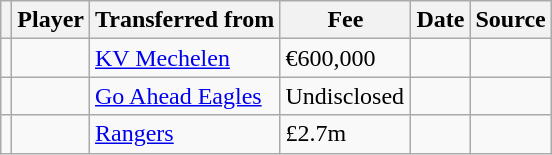<table class="wikitable plainrowheaders sortable">
<tr>
<th></th>
<th scope="col">Player</th>
<th>Transferred from</th>
<th style="width: 80px;">Fee</th>
<th scope="col">Date</th>
<th scope="col">Source</th>
</tr>
<tr>
<td align="center"></td>
<td></td>
<td> <a href='#'>KV Mechelen</a></td>
<td>€600,000</td>
<td></td>
<td></td>
</tr>
<tr>
<td align="center"></td>
<td></td>
<td> <a href='#'>Go Ahead Eagles</a></td>
<td>Undisclosed</td>
<td></td>
<td></td>
</tr>
<tr>
<td align="center"></td>
<td></td>
<td> <a href='#'>Rangers</a></td>
<td>£2.7m</td>
<td></td>
<td></td>
</tr>
</table>
